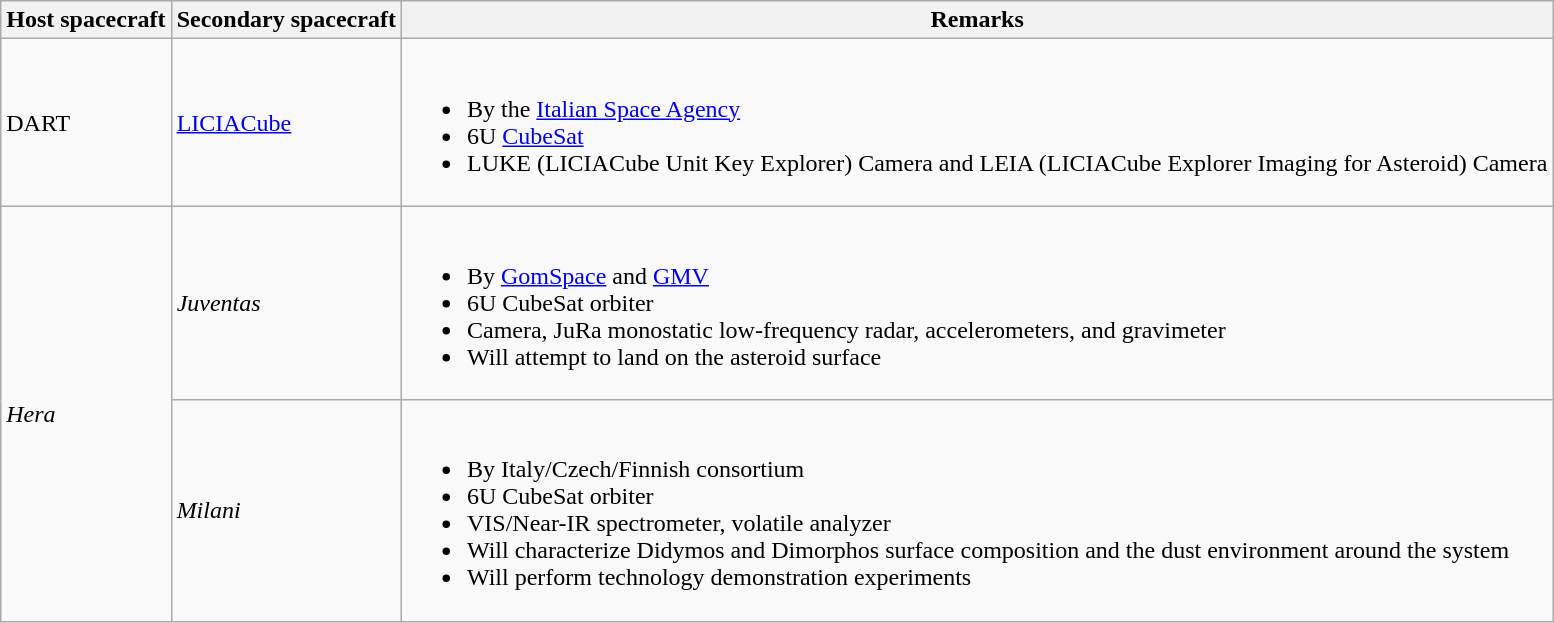<table class="wikitable">
<tr>
<th>Host spacecraft</th>
<th>Secondary spacecraft</th>
<th>Remarks</th>
</tr>
<tr>
<td>DART</td>
<td><a href='#'>LICIACube</a></td>
<td><br><ul><li>By the <a href='#'>Italian Space Agency</a></li><li>6U <a href='#'>CubeSat</a></li><li>LUKE (LICIACube Unit Key Explorer) Camera and LEIA (LICIACube Explorer Imaging for Asteroid) Camera</li></ul></td>
</tr>
<tr>
<td rowspan="2"><em>Hera</em></td>
<td><em>Juventas</em></td>
<td><br><ul><li>By <a href='#'>GomSpace</a> and <a href='#'>GMV</a></li><li>6U CubeSat orbiter</li><li>Camera, JuRa monostatic low-frequency radar, accelerometers, and gravimeter</li><li>Will attempt to land on the asteroid surface</li></ul></td>
</tr>
<tr>
<td><em>Milani</em></td>
<td><br><ul><li>By Italy/Czech/Finnish consortium</li><li>6U CubeSat orbiter</li><li>VIS/Near-IR spectrometer, volatile analyzer</li><li>Will characterize Didymos and Dimorphos surface composition and the dust environment around the system</li><li>Will perform technology demonstration experiments</li></ul></td>
</tr>
</table>
